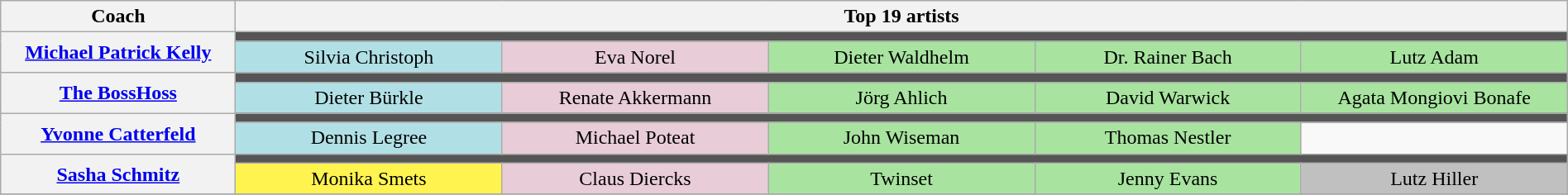<table class="wikitable" style="text-align:center; width:100%;">
<tr>
<th scope="col" style="width:15%;">Coach</th>
<th scope="col" style="width:85%;" colspan="5">Top 19 artists</th>
</tr>
<tr>
<th rowspan=2><a href='#'>Michael Patrick Kelly</a></th>
<td colspan=5 style="background:#555555;"></td>
</tr>
<tr>
<td width="17%" style="background:#B0E0E6;">Silvia Christoph</td>
<td width="17%" style="background:#E8CCD7;">Eva Norel</td>
<td width="17%" style="background:#A8E4A0;">Dieter Waldhelm</td>
<td width="17%" style="background:#A8E4A0;">Dr. Rainer Bach</td>
<td width="17%" style="background:#A8E4A0;">Lutz Adam</td>
</tr>
<tr>
<th rowspan=2><a href='#'>The BossHoss</a></th>
<td colspan=5 style="background:#555555;"></td>
</tr>
<tr>
<td style="background:#B0E0E6;">Dieter Bürkle</td>
<td style="background:#E8CCD7;">Renate Akkermann</td>
<td style="background:#A8E4A0;">Jörg Ahlich</td>
<td style="background:#A8E4A0;">David Warwick</td>
<td style="background:#A8E4A0;">Agata Mongiovi Bonafe</td>
</tr>
<tr>
<th rowspan=2><a href='#'>Yvonne Catterfeld</a></th>
<td colspan=5 style="background:#555555;"></td>
</tr>
<tr>
<td style="background:#B0E0E6;">Dennis Legree</td>
<td style="background:#E8CCD7;">Michael Poteat</td>
<td style="background:#A8E4A0;">John Wiseman</td>
<td style="background:#A8E4A0;">Thomas Nestler</td>
<td></td>
</tr>
<tr>
<th rowspan=2><a href='#'>Sasha Schmitz</a></th>
<td colspan=5 style="background:#555555;"></td>
</tr>
<tr>
<td style="background:#FFF44F;">Monika Smets</td>
<td style="background:#E8CCD7;">Claus Diercks</td>
<td style="background:#A8E4A0;">Twinset</td>
<td style="background:#A8E4A0;">Jenny Evans</td>
<td style="background:silver;">Lutz Hiller</td>
</tr>
<tr>
</tr>
</table>
